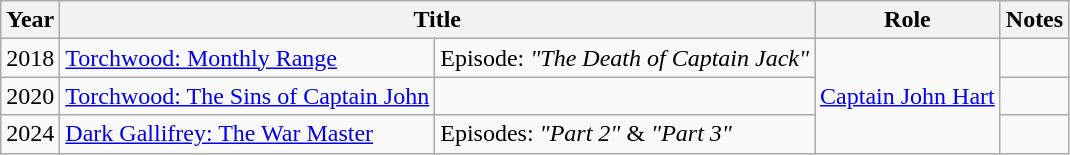<table class="wikitable">
<tr>
<th>Year</th>
<th colspan="2">Title</th>
<th>Role</th>
<th>Notes</th>
</tr>
<tr>
<td>2018</td>
<td><a href='#'>Torchwood: Monthly Range</a></td>
<td>Episode: <em>"The Death of Captain Jack"</em></td>
<td rowspan="3"><a href='#'>Captain John Hart</a></td>
<td></td>
</tr>
<tr>
<td>2020</td>
<td><a href='#'>Torchwood: The Sins of Captain John</a></td>
<td></td>
<td></td>
</tr>
<tr>
<td>2024</td>
<td><a href='#'>Dark Gallifrey: The War Master</a></td>
<td>Episodes: <em>"Part 2"</em> & <em>"Part 3"</em></td>
<td></td>
</tr>
</table>
